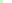<table>
<tr>
<td bgcolor="bbffbb"></td>
<td></td>
<td bgcolor="ffbbbb"></td>
</tr>
</table>
